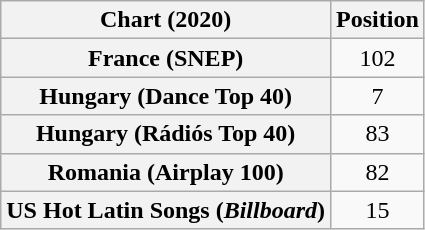<table class="wikitable sortable plainrowheaders" style="text-align:center">
<tr>
<th scope="col">Chart (2020)</th>
<th scope="col">Position</th>
</tr>
<tr>
<th scope="row">France (SNEP)</th>
<td>102</td>
</tr>
<tr>
<th scope="row">Hungary (Dance Top 40)</th>
<td>7</td>
</tr>
<tr>
<th scope="row">Hungary (Rádiós Top 40)</th>
<td>83</td>
</tr>
<tr>
<th scope="row">Romania (Airplay 100)</th>
<td>82</td>
</tr>
<tr>
<th scope="row">US Hot Latin Songs (<em>Billboard</em>)</th>
<td>15</td>
</tr>
</table>
